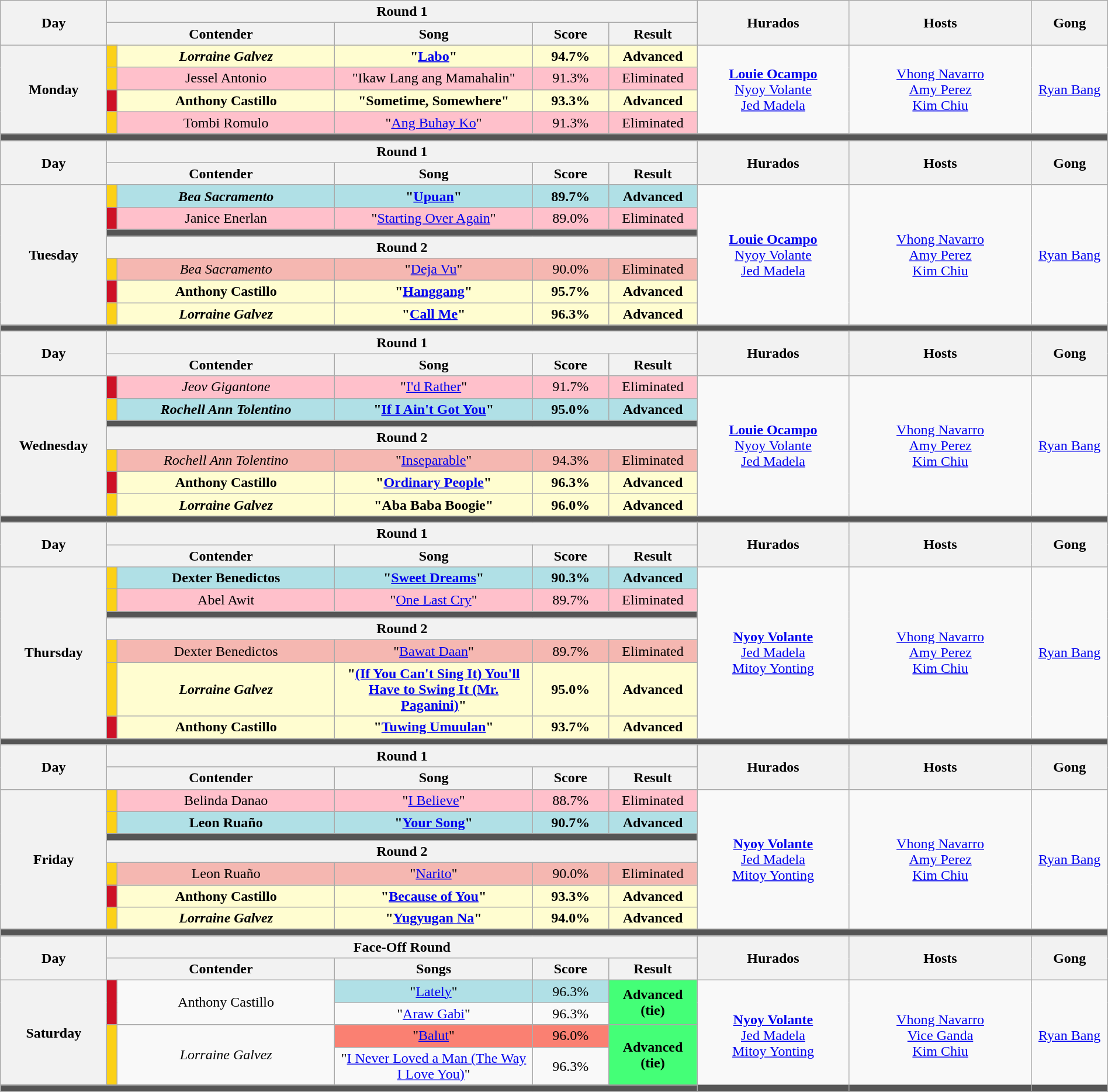<table class="wikitable mw-collapsible mw-collapsed" style="text-align:center; width:100%;">
<tr>
<th rowspan="2" width="07%">Day</th>
<th colspan="5">Round 1</th>
<th rowspan="2" width="10%">Hurados</th>
<th rowspan="2" width="12%">Hosts</th>
<th rowspan="2" width="05%">Gong</th>
</tr>
<tr>
<th width="15%"  colspan=2>Contender</th>
<th width="13%">Song</th>
<th width="05%">Score</th>
<th width="05%">Result</th>
</tr>
<tr>
<th rowspan="4">Monday<br><small></small></th>
<th style="background-color:#FCD116;"></th>
<td style="background:#FFFDD0;"><strong><em>Lorraine Galvez</em></strong></td>
<td style="background:#FFFDD0;"><strong>"<a href='#'>Labo</a>"</strong></td>
<td style="background:#FFFDD0;"><strong>94.7%</strong></td>
<td style="background:#FFFDD0;"><strong>Advanced</strong></td>
<td rowspan="4"><strong><a href='#'>Louie Ocampo</a></strong><br><a href='#'>Nyoy Volante</a><br><a href='#'>Jed Madela</a></td>
<td rowspan="4"><a href='#'>Vhong Navarro</a><br><a href='#'>Amy Perez</a><br><a href='#'>Kim Chiu</a></td>
<td rowspan="4"><a href='#'>Ryan Bang</a></td>
</tr>
<tr>
<th style="background-color:#FCD116;"></th>
<td style="background:pink;">Jessel Antonio</td>
<td style="background:pink;">"Ikaw Lang ang Mamahalin"</td>
<td style="background:pink;">91.3%</td>
<td style="background:pink;">Eliminated</td>
</tr>
<tr>
<th style="background-color:#CE1126;"></th>
<td style="background:#FFFDD0;"><strong>Anthony Castillo</strong></td>
<td style="background:#FFFDD0;"><strong>"Sometime, Somewhere"</strong></td>
<td style="background:#FFFDD0;"><strong>93.3%</strong></td>
<td style="background:#FFFDD0;"><strong>Advanced</strong></td>
</tr>
<tr>
<th style="background-color:#FCD116;"></th>
<td style="background:pink;">Tombi Romulo</td>
<td style="background:pink;">"<a href='#'>Ang Buhay Ko</a>"</td>
<td style="background:pink;">91.3%</td>
<td style="background:pink;">Eliminated</td>
</tr>
<tr>
<th colspan="12" style="background:#555;"></th>
</tr>
<tr>
<th rowspan="2" width="07%">Day</th>
<th colspan="5">Round 1</th>
<th rowspan="2" width="10%">Hurados</th>
<th rowspan="2" width="12%">Hosts</th>
<th rowspan="2" width="05%">Gong</th>
</tr>
<tr>
<th width="15%"  colspan=2>Contender</th>
<th width="13%">Song</th>
<th width="05%">Score</th>
<th width="05%">Result</th>
</tr>
<tr>
<th rowspan="7">Tuesday<br><small></small></th>
<th style="background-color:#FCD116;"></th>
<td style="background:#B0E0E6;"><strong><em>Bea Sacramento</em></strong></td>
<td style="background:#B0E0E6;"><strong>"<a href='#'>Upuan</a>"</strong></td>
<td style="background:#B0E0E6;"><strong>89.7%</strong></td>
<td style="background:#B0E0E6;"><strong>Advanced</strong></td>
<td rowspan="7"><strong><a href='#'>Louie Ocampo</a></strong><br><a href='#'>Nyoy Volante</a><br><a href='#'>Jed Madela</a></td>
<td rowspan="7"><a href='#'>Vhong Navarro</a><br><a href='#'>Amy Perez</a><br><a href='#'>Kim Chiu</a></td>
<td rowspan="7"><a href='#'>Ryan Bang</a></td>
</tr>
<tr>
<th style="background-color:#CE1126;"></th>
<td style="background:pink;">Janice Enerlan</td>
<td style="background:pink;">"<a href='#'>Starting Over Again</a>"</td>
<td style="background:pink;">89.0%</td>
<td style="background:pink;">Eliminated</td>
</tr>
<tr>
<th colspan="5" style="background:#555;"></th>
</tr>
<tr>
<th colspan="5">Round 2</th>
</tr>
<tr>
<th style="background-color:#FCD116;"></th>
<td style="background:#F5B7B1;"><em>Bea Sacramento</em></td>
<td style="background:#F5B7B1;">"<a href='#'>Deja Vu</a>"</td>
<td style="background:#F5B7B1;">90.0%</td>
<td style="background:#F5B7B1;">Eliminated</td>
</tr>
<tr>
<th style="background-color:#CE1126;"></th>
<td style="background:#FFFDD0;"><strong>Anthony Castillo</strong></td>
<td style="background:#FFFDD0;"><strong>"<a href='#'>Hanggang</a>"</strong></td>
<td style="background:#FFFDD0;"><strong>95.7%</strong></td>
<td style="background:#FFFDD0;"><strong>Advanced</strong></td>
</tr>
<tr>
<th style="background-color:#FCD116;"></th>
<td style="background:#FFFDD0;"><strong><em>Lorraine Galvez</em></strong></td>
<td style="background:#FFFDD0;"><strong>"<a href='#'>Call Me</a>"</strong></td>
<td style="background:#FFFDD0;"><strong>96.3%</strong></td>
<td style="background:#FFFDD0;"><strong>Advanced</strong></td>
</tr>
<tr>
<th colspan="12" style="background:#555;"></th>
</tr>
<tr>
<th rowspan="2" width="07%">Day</th>
<th colspan="5">Round 1</th>
<th rowspan="2" width="10%">Hurados</th>
<th rowspan="2" width="12%">Hosts</th>
<th rowspan="2" width="05%">Gong</th>
</tr>
<tr>
<th width="15%"  colspan=2>Contender</th>
<th width="13%">Song</th>
<th width="05%">Score</th>
<th width="05%">Result</th>
</tr>
<tr>
<th rowspan="7">Wednesday<br><small></small></th>
<th style="background-color:#CE1126"></th>
<td style="background:pink;"><em>Jeov Gigantone</em></td>
<td style="background:pink;">"<a href='#'>I'd Rather</a>"</td>
<td style="background:pink;">91.7%</td>
<td style="background:pink;">Eliminated</td>
<td rowspan="7"><strong><a href='#'>Louie Ocampo</a></strong><br><a href='#'>Nyoy Volante</a><br><a href='#'>Jed Madela</a></td>
<td rowspan="7"><a href='#'>Vhong Navarro</a><br><a href='#'>Amy Perez</a><br><a href='#'>Kim Chiu</a></td>
<td rowspan="7"><a href='#'>Ryan Bang</a></td>
</tr>
<tr>
<th style="background-color:#FCD116;"></th>
<td style="background:#B0E0E6;"><strong><em>Rochell Ann Tolentino</em></strong></td>
<td style="background:#B0E0E6;"><strong>"<a href='#'>If I Ain't Got You</a>"</strong></td>
<td style="background:#B0E0E6;"><strong>95.0%</strong></td>
<td style="background:#B0E0E6;"><strong>Advanced</strong></td>
</tr>
<tr>
<th colspan="5" style="background:#555;"></th>
</tr>
<tr>
<th colspan="5">Round 2</th>
</tr>
<tr>
<th style="background-color:#FCD116;"></th>
<td style="background:#F5B7B1;"><em>Rochell Ann Tolentino</em></td>
<td style="background:#F5B7B1;">"<a href='#'>Inseparable</a>"</td>
<td style="background:#F5B7B1;">94.3%</td>
<td style="background:#F5B7B1;">Eliminated</td>
</tr>
<tr>
<th style="background-color:#CE1126;"></th>
<td style="background:#FFFDD0;"><strong>Anthony Castillo</strong></td>
<td style="background:#FFFDD0;"><strong>"<a href='#'>Ordinary People</a>"</strong></td>
<td style="background:#FFFDD0;"><strong>96.3%</strong></td>
<td style="background:#FFFDD0;"><strong>Advanced</strong></td>
</tr>
<tr>
<th style="background-color:#FCD116;"></th>
<td style="background:#FFFDD0;"><strong><em>Lorraine Galvez</em></strong></td>
<td style="background:#FFFDD0;"><strong>"Aba Baba Boogie"</strong></td>
<td style="background:#FFFDD0;"><strong>96.0%</strong></td>
<td style="background:#FFFDD0;"><strong>Advanced</strong></td>
</tr>
<tr>
<th colspan="10" style="background:#555;"></th>
</tr>
<tr>
<th rowspan="2" width="07%">Day</th>
<th colspan="5">Round 1</th>
<th rowspan="2" width="10%">Hurados</th>
<th rowspan="2" width="12%">Hosts</th>
<th rowspan="2" width="05%">Gong</th>
</tr>
<tr>
<th width="15%"  colspan=2>Contender</th>
<th width="13%">Song</th>
<th width="05%">Score</th>
<th width="05%">Result</th>
</tr>
<tr>
<th rowspan="7">Thursday<br><small></small></th>
<th style="background-color:#FCD116;"></th>
<td style="background:#B0E0E6;"><strong>Dexter Benedictos</strong></td>
<td style="background:#B0E0E6;"><strong>"<a href='#'>Sweet Dreams</a>"</strong></td>
<td style="background:#B0E0E6;"><strong>90.3%</strong></td>
<td style="background:#B0E0E6;"><strong>Advanced</strong></td>
<td rowspan="7"><strong><a href='#'>Nyoy Volante</a></strong><br><a href='#'>Jed Madela</a><br><a href='#'>Mitoy Yonting</a></td>
<td rowspan="7"><a href='#'>Vhong Navarro</a><br><a href='#'>Amy Perez</a><br><a href='#'>Kim Chiu</a></td>
<td rowspan="7"><a href='#'>Ryan Bang</a></td>
</tr>
<tr>
<th style="background-color:#FCD116;"></th>
<td style="background:pink;">Abel Awit</td>
<td style="background:pink;">"<a href='#'>One Last Cry</a>"</td>
<td style="background:pink;">89.7%</td>
<td style="background:pink;">Eliminated</td>
</tr>
<tr>
<th colspan="5" style="background:#555;"></th>
</tr>
<tr>
<th colspan="5">Round 2</th>
</tr>
<tr>
<th style="background-color:#FCD116;"></th>
<td style="background:#F5B7B1;">Dexter Benedictos</td>
<td style="background:#F5B7B1;">"<a href='#'>Bawat Daan</a>"</td>
<td style="background:#F5B7B1;">89.7%</td>
<td style="background:#F5B7B1;">Eliminated</td>
</tr>
<tr>
<th style="background-color:#FCD116;"></th>
<td style="background:#FFFDD0;"><strong><em>Lorraine Galvez</em></strong></td>
<td style="background:#FFFDD0;"><strong>"<a href='#'>(If You Can't Sing It) You'll Have to Swing It (Mr. Paganini)</a>"</strong></td>
<td style="background:#FFFDD0;"><strong>95.0%</strong></td>
<td style="background:#FFFDD0;"><strong>Advanced</strong></td>
</tr>
<tr>
<th style="background-color:#CE1126;"></th>
<td style="background:#FFFDD0;"><strong>Anthony Castillo</strong></td>
<td style="background:#FFFDD0;"><strong>"<a href='#'>Tuwing Umuulan</a>"</strong></td>
<td style="background:#FFFDD0;"><strong>93.7%</strong></td>
<td style="background:#FFFDD0;"><strong>Advanced</strong></td>
</tr>
<tr>
<th colspan="10" style="background:#555;"></th>
</tr>
<tr>
<th rowspan="2" width="07%">Day</th>
<th colspan="5">Round 1</th>
<th rowspan="2" width="10%">Hurados</th>
<th rowspan="2" width="12%">Hosts</th>
<th rowspan="2" width="05%">Gong</th>
</tr>
<tr>
<th width="15%"  colspan=2>Contender</th>
<th width="13%">Song</th>
<th width="05%">Score</th>
<th width="05%">Result</th>
</tr>
<tr>
<th rowspan="7">Friday<br><small></small></th>
<th style="background-color:#FCD116;"></th>
<td style="background:pink;">Belinda Danao</td>
<td style="background:pink;">"<a href='#'>I Believe</a>"</td>
<td style="background:pink;">88.7%</td>
<td style="background:pink;">Eliminated</td>
<td rowspan="7"><strong><a href='#'>Nyoy Volante</a></strong><br><a href='#'>Jed Madela</a><br><a href='#'>Mitoy Yonting</a></td>
<td rowspan="7"><a href='#'>Vhong Navarro</a><br><a href='#'>Amy Perez</a><br><a href='#'>Kim Chiu</a></td>
<td rowspan="7"><a href='#'>Ryan Bang</a></td>
</tr>
<tr>
<th style="background-color:#FCD116;"></th>
<td style="background:#B0E0E6;"><strong>Leon Ruaño</strong></td>
<td style="background:#B0E0E6;"><strong>"<a href='#'>Your Song</a>"</strong></td>
<td style="background:#B0E0E6;"><strong>90.7%</strong></td>
<td style="background:#B0E0E6;"><strong>Advanced</strong></td>
</tr>
<tr>
<th colspan="5" style="background:#555;"></th>
</tr>
<tr>
<th colspan="5">Round 2</th>
</tr>
<tr>
<th style="background-color:#FCD116;"></th>
<td style="background:#F5B7B1;">Leon Ruaño</td>
<td style="background:#F5B7B1;">"<a href='#'>Narito</a>"</td>
<td style="background:#F5B7B1;">90.0%</td>
<td style="background:#F5B7B1;">Eliminated</td>
</tr>
<tr>
<th style="background-color:#CE1126;"></th>
<td style="background:#FFFDD0;"><strong>Anthony Castillo</strong></td>
<td style="background:#FFFDD0;"><strong>"<a href='#'>Because of You</a>"</strong></td>
<td style="background:#FFFDD0;"><strong>93.3%</strong></td>
<td style="background:#FFFDD0;"><strong>Advanced</strong></td>
</tr>
<tr>
<th style="background-color:#FCD116;"></th>
<td style="background:#FFFDD0;"><strong><em>Lorraine Galvez</em></strong></td>
<td style="background:#FFFDD0;"><strong>"<a href='#'>Yugyugan Na</a>"</strong></td>
<td style="background:#FFFDD0;"><strong>94.0%</strong></td>
<td style="background:#FFFDD0;"><strong>Advanced</strong></td>
</tr>
<tr>
<th colspan="10" style="background:#555;"></th>
</tr>
<tr>
<th rowspan="2" width="07%">Day</th>
<th colspan="5">Face-Off Round</th>
<th rowspan="2" width="10%">Hurados</th>
<th rowspan="2" width="12%">Hosts</th>
<th rowspan="2" width="05%">Gong</th>
</tr>
<tr>
<th width="15%"  colspan=2>Contender</th>
<th width="13%">Songs</th>
<th width="05%">Score</th>
<th width="05%">Result</th>
</tr>
<tr>
<th rowspan="4">Saturday<br><small></small></th>
<th rowspan="2" style="background:#CE1126;"></th>
<td rowspan="2" style="background:#_;">Anthony Castillo</td>
<td style="background:#B0E0E6;">"<a href='#'>Lately</a>"</td>
<td style="background:#B0E0E6;">96.3%</td>
<td rowspan="2" style="background:#44ff77;"><strong>Advanced (tie)</strong></td>
<td rowspan="7"><strong><a href='#'>Nyoy Volante</a></strong><br><a href='#'>Jed Madela</a><br><a href='#'>Mitoy Yonting</a></td>
<td rowspan="7"><a href='#'>Vhong Navarro</a><br><a href='#'>Vice Ganda</a><br><a href='#'>Kim Chiu</a></td>
<td rowspan="7"><a href='#'>Ryan Bang</a></td>
</tr>
<tr>
<td>"<a href='#'>Araw Gabi</a>"</td>
<td>96.3%</td>
</tr>
<tr>
<th rowspan="2" style="background:#FCD116;"></th>
<td rowspan="2" style="background:#_;"><em>Lorraine Galvez</em></td>
<td style="background:salmon;">"<a href='#'>Balut</a>"</td>
<td style="background:salmon;">96.0%</td>
<td rowspan="2" style="background:#44ff77;"><strong>Advanced (tie)</strong></td>
</tr>
<tr>
<td>"<a href='#'>I Never Loved a Man (The Way I Love You)</a>"</td>
<td>96.3%</td>
</tr>
<tr>
<th colspan="10" style="background:#555;"></th>
</tr>
</table>
